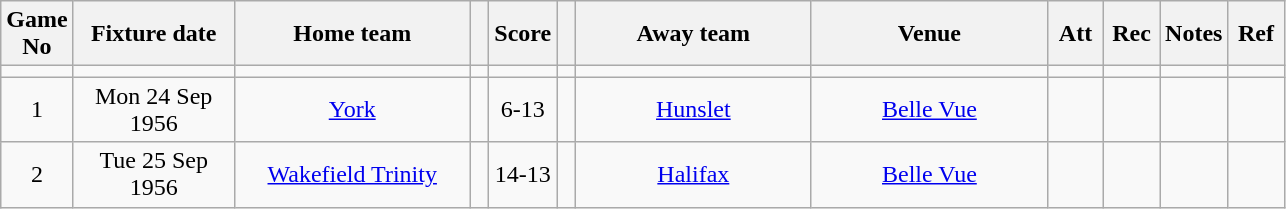<table class="wikitable" style="text-align:center;">
<tr>
<th width=20 abbr="No">Game No</th>
<th width=100 abbr="Date">Fixture date</th>
<th width=150 abbr="Home team">Home team</th>
<th width=5 abbr="space"></th>
<th width=20 abbr="Score">Score</th>
<th width=5 abbr="space"></th>
<th width=150 abbr="Away team">Away team</th>
<th width=150 abbr="Venue">Venue</th>
<th width=30 abbr="Att">Att</th>
<th width=30 abbr="Rec">Rec</th>
<th width=20 abbr="Notes">Notes</th>
<th width=30 abbr="Ref">Ref</th>
</tr>
<tr>
<td></td>
<td></td>
<td></td>
<td></td>
<td></td>
<td></td>
<td></td>
<td></td>
<td></td>
<td></td>
<td></td>
</tr>
<tr>
<td>1</td>
<td>Mon 24 Sep 1956</td>
<td><a href='#'>York</a></td>
<td></td>
<td>6-13</td>
<td></td>
<td><a href='#'>Hunslet</a></td>
<td><a href='#'>Belle Vue</a></td>
<td></td>
<td></td>
<td></td>
<td></td>
</tr>
<tr>
<td>2</td>
<td>Tue 25 Sep 1956</td>
<td><a href='#'>Wakefield Trinity</a></td>
<td></td>
<td>14-13</td>
<td></td>
<td><a href='#'>Halifax</a></td>
<td><a href='#'>Belle Vue</a></td>
<td></td>
<td></td>
<td></td>
<td></td>
</tr>
</table>
